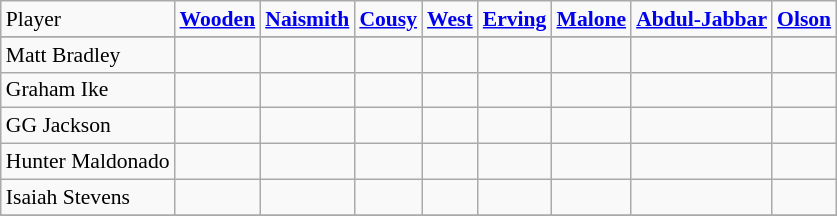<table class="wikitable" style="white-space:nowrap; font-size:90%;">
<tr>
<td>Player</td>
<td><strong><a href='#'>Wooden</a></strong> </td>
<td><strong><a href='#'>Naismith</a></strong> </td>
<td><strong><a href='#'>Cousy</a></strong> </td>
<td><strong><a href='#'>West</a></strong> </td>
<td><strong><a href='#'>Erving</a></strong> </td>
<td><strong><a href='#'>Malone</a></strong></td>
<td><strong><a href='#'>Abdul-Jabbar</a></strong> </td>
<td><strong><a href='#'>Olson</a></strong></td>
</tr>
<tr>
</tr>
<tr>
<td>Matt Bradley</td>
<td></td>
<td></td>
<td></td>
<td></td>
<td></td>
<td></td>
<td></td>
<td></td>
</tr>
<tr>
<td>Graham Ike</td>
<td></td>
<td></td>
<td></td>
<td></td>
<td></td>
<td></td>
<td></td>
<td></td>
</tr>
<tr>
<td>GG Jackson</td>
<td></td>
<td></td>
<td></td>
<td></td>
<td></td>
<td></td>
<td></td>
<td></td>
</tr>
<tr>
<td>Hunter Maldonado</td>
<td></td>
<td></td>
<td></td>
<td></td>
<td></td>
<td></td>
<td></td>
<td></td>
</tr>
<tr>
<td>Isaiah Stevens</td>
<td></td>
<td></td>
<td></td>
<td></td>
<td></td>
<td></td>
<td></td>
<td></td>
</tr>
<tr>
</tr>
</table>
